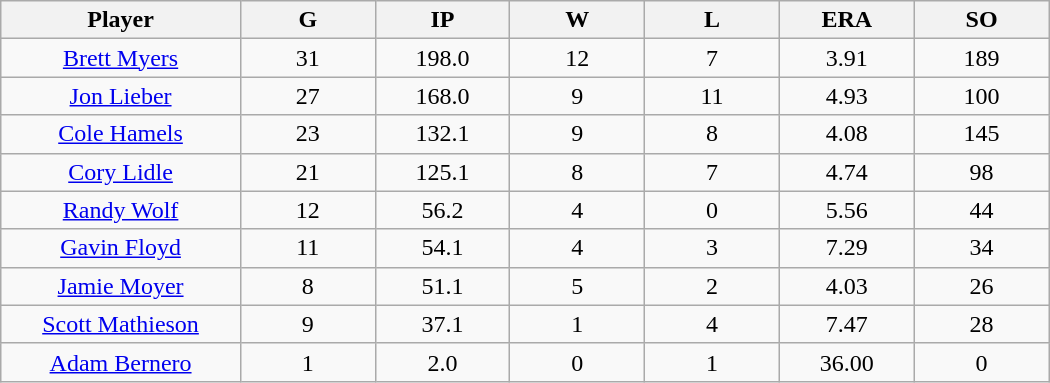<table class="wikitable sortable">
<tr>
<th bgcolor="#DDDDFF" width="16%">Player</th>
<th bgcolor="#DDDDFF" width="9%">G</th>
<th bgcolor="#DDDDFF" width="9%">IP</th>
<th bgcolor="#DDDDFF" width="9%">W</th>
<th bgcolor="#DDDDFF" width="9%">L</th>
<th bgcolor="#DDDDFF" width="9%">ERA</th>
<th bgcolor="#DDDDFF" width="9%">SO</th>
</tr>
<tr align="center">
<td><a href='#'>Brett Myers</a></td>
<td>31</td>
<td>198.0</td>
<td>12</td>
<td>7</td>
<td>3.91</td>
<td>189</td>
</tr>
<tr align=center>
<td><a href='#'>Jon Lieber</a></td>
<td>27</td>
<td>168.0</td>
<td>9</td>
<td>11</td>
<td>4.93</td>
<td>100</td>
</tr>
<tr align=center>
<td><a href='#'>Cole Hamels</a></td>
<td>23</td>
<td>132.1</td>
<td>9</td>
<td>8</td>
<td>4.08</td>
<td>145</td>
</tr>
<tr align=center>
<td><a href='#'>Cory Lidle</a></td>
<td>21</td>
<td>125.1</td>
<td>8</td>
<td>7</td>
<td>4.74</td>
<td>98</td>
</tr>
<tr align=center>
<td><a href='#'>Randy Wolf</a></td>
<td>12</td>
<td>56.2</td>
<td>4</td>
<td>0</td>
<td>5.56</td>
<td>44</td>
</tr>
<tr align=center>
<td><a href='#'>Gavin Floyd</a></td>
<td>11</td>
<td>54.1</td>
<td>4</td>
<td>3</td>
<td>7.29</td>
<td>34</td>
</tr>
<tr align=center>
<td><a href='#'>Jamie Moyer</a></td>
<td>8</td>
<td>51.1</td>
<td>5</td>
<td>2</td>
<td>4.03</td>
<td>26</td>
</tr>
<tr align=center>
<td><a href='#'>Scott Mathieson</a></td>
<td>9</td>
<td>37.1</td>
<td>1</td>
<td>4</td>
<td>7.47</td>
<td>28</td>
</tr>
<tr align=center>
<td><a href='#'>Adam Bernero</a></td>
<td>1</td>
<td>2.0</td>
<td>0</td>
<td>1</td>
<td>36.00</td>
<td>0</td>
</tr>
</table>
